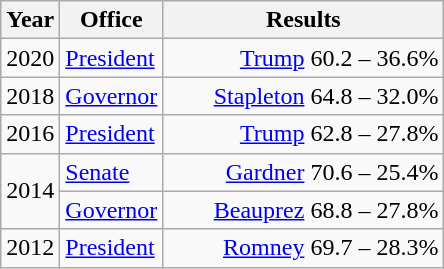<table class=wikitable>
<tr>
<th width="30">Year</th>
<th width="60">Office</th>
<th width="180">Results</th>
</tr>
<tr>
<td>2020</td>
<td><a href='#'>President</a></td>
<td align="right" ><a href='#'>Trump</a> 60.2 – 36.6%</td>
</tr>
<tr>
<td>2018</td>
<td><a href='#'>Governor</a></td>
<td align="right" ><a href='#'>Stapleton</a> 64.8 – 32.0%</td>
</tr>
<tr>
<td>2016</td>
<td><a href='#'>President</a></td>
<td align="right" ><a href='#'>Trump</a> 62.8 – 27.8%</td>
</tr>
<tr>
<td rowspan="2">2014</td>
<td><a href='#'>Senate</a></td>
<td align="right" ><a href='#'>Gardner</a> 70.6 – 25.4%</td>
</tr>
<tr>
<td><a href='#'>Governor</a></td>
<td align="right" ><a href='#'>Beauprez</a> 68.8 – 27.8%</td>
</tr>
<tr>
<td>2012</td>
<td><a href='#'>President</a></td>
<td align="right" ><a href='#'>Romney</a> 69.7 – 28.3%</td>
</tr>
</table>
